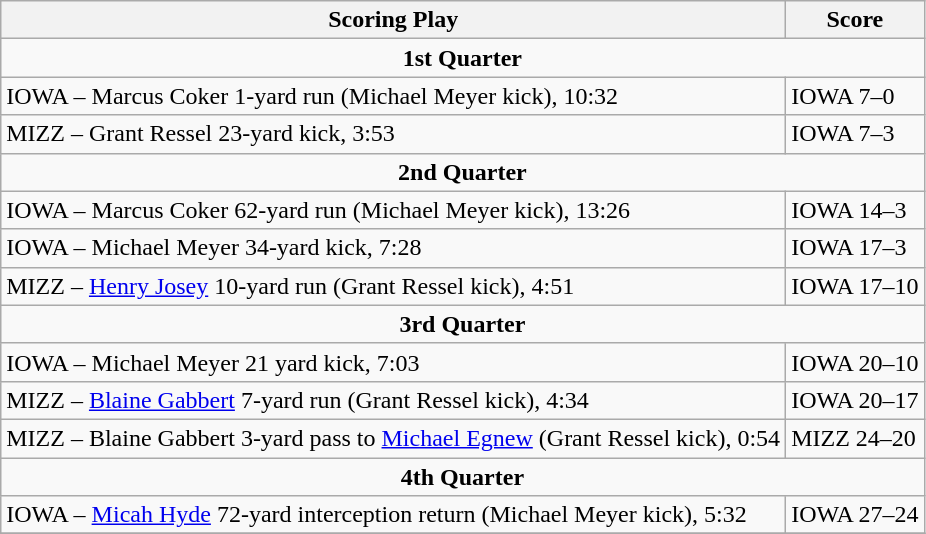<table class="wikitable">
<tr>
<th>Scoring Play</th>
<th>Score</th>
</tr>
<tr>
<td colspan="4" align="center"><strong>1st Quarter</strong></td>
</tr>
<tr>
<td>IOWA – Marcus Coker 1-yard run (Michael Meyer kick), 10:32</td>
<td>IOWA 7–0</td>
</tr>
<tr>
<td>MIZZ – Grant Ressel 23-yard kick, 3:53</td>
<td>IOWA 7–3</td>
</tr>
<tr>
<td colspan="4" align="center"><strong>2nd Quarter</strong></td>
</tr>
<tr>
<td>IOWA – Marcus Coker 62-yard run (Michael Meyer kick), 13:26</td>
<td>IOWA 14–3</td>
</tr>
<tr>
<td>IOWA – Michael Meyer 34-yard kick, 7:28</td>
<td>IOWA 17–3</td>
</tr>
<tr>
<td>MIZZ – <a href='#'>Henry Josey</a> 10-yard run (Grant Ressel kick), 4:51</td>
<td>IOWA 17–10</td>
</tr>
<tr>
<td colspan="4" align="center"><strong>3rd Quarter</strong></td>
</tr>
<tr>
<td>IOWA – Michael Meyer 21 yard kick, 7:03</td>
<td>IOWA 20–10</td>
</tr>
<tr>
<td>MIZZ – <a href='#'>Blaine Gabbert</a> 7-yard run (Grant Ressel kick), 4:34</td>
<td>IOWA 20–17</td>
</tr>
<tr>
<td>MIZZ – Blaine Gabbert 3-yard pass to <a href='#'>Michael Egnew</a> (Grant Ressel kick), 0:54</td>
<td>MIZZ 24–20</td>
</tr>
<tr>
<td colspan="4" align="center"><strong>4th Quarter</strong></td>
</tr>
<tr>
<td>IOWA – <a href='#'>Micah Hyde</a> 72-yard interception return (Michael Meyer kick), 5:32</td>
<td>IOWA 27–24</td>
</tr>
<tr>
</tr>
</table>
